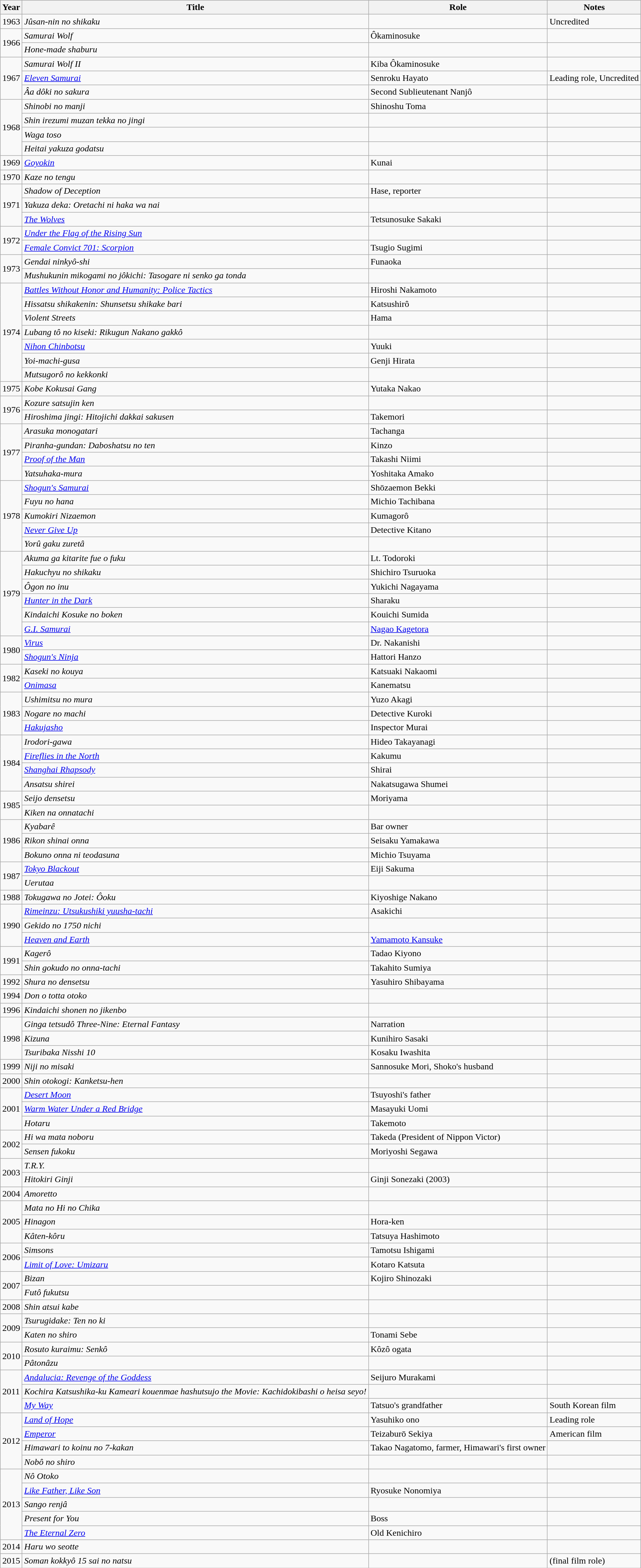<table class="wikitable sortable">
<tr>
<th>Year</th>
<th>Title</th>
<th>Role</th>
<th class="unsortable">Notes</th>
</tr>
<tr>
<td>1963</td>
<td><em>Jûsan-nin no shikaku</em></td>
<td></td>
<td>Uncredited</td>
</tr>
<tr>
<td rowspan=2>1966</td>
<td><em>Samurai Wolf</em></td>
<td>Ôkaminosuke</td>
<td></td>
</tr>
<tr>
<td><em>Hone-made shaburu</em></td>
<td></td>
<td></td>
</tr>
<tr>
<td rowspan=3>1967</td>
<td><em>Samurai Wolf II</em></td>
<td>Kiba Ôkaminosuke</td>
<td></td>
</tr>
<tr>
<td><em><a href='#'>Eleven Samurai</a></em></td>
<td>Senroku Hayato</td>
<td>Leading role, Uncredited</td>
</tr>
<tr>
<td><em>Âa dôki no sakura</em></td>
<td>Second Sublieutenant Nanjô</td>
<td></td>
</tr>
<tr>
<td rowspan=4>1968</td>
<td><em>Shinobi no manji</em></td>
<td>Shinoshu Toma</td>
<td></td>
</tr>
<tr>
<td><em>Shin irezumi muzan tekka no jingi</em></td>
<td></td>
<td></td>
</tr>
<tr>
<td><em>Waga toso</em></td>
<td></td>
<td></td>
</tr>
<tr>
<td><em>Heitai yakuza godatsu</em></td>
<td></td>
<td></td>
</tr>
<tr>
<td>1969</td>
<td><em><a href='#'>Goyokin</a></em></td>
<td>Kunai</td>
<td></td>
</tr>
<tr>
<td>1970</td>
<td><em>Kaze no tengu</em></td>
<td></td>
<td></td>
</tr>
<tr>
<td rowspan=3>1971</td>
<td><em>Shadow of Deception</em></td>
<td>Hase, reporter</td>
<td></td>
</tr>
<tr>
<td><em>Yakuza deka: Oretachi ni haka wa nai</em></td>
<td></td>
<td></td>
</tr>
<tr>
<td><em><a href='#'>The Wolves</a></em></td>
<td>Tetsunosuke Sakaki</td>
<td></td>
</tr>
<tr>
<td rowspan=2>1972</td>
<td><em><a href='#'>Under the Flag of the Rising Sun</a></em></td>
<td></td>
<td></td>
</tr>
<tr>
<td><em><a href='#'>Female Convict 701: Scorpion</a></em></td>
<td>Tsugio Sugimi</td>
<td></td>
</tr>
<tr>
<td rowspan=2>1973</td>
<td><em>Gendai ninkyô-shi</em></td>
<td>Funaoka</td>
<td></td>
</tr>
<tr>
<td><em>Mushukunin mikogami no jôkichi: Tasogare ni senko ga tonda</em></td>
<td></td>
<td></td>
</tr>
<tr>
<td rowspan=7>1974</td>
<td><em><a href='#'>Battles Without Honor and Humanity: Police Tactics</a></em></td>
<td>Hiroshi Nakamoto</td>
<td></td>
</tr>
<tr>
<td><em>Hissatsu shikakenin: Shunsetsu shikake bari</em></td>
<td>Katsushirô</td>
<td></td>
</tr>
<tr>
<td><em>Violent Streets</em></td>
<td>Hama</td>
<td></td>
</tr>
<tr>
<td><em>Lubang tô no kiseki: Rikugun Nakano gakkô</em></td>
<td></td>
<td></td>
</tr>
<tr>
<td><em><a href='#'>Nihon Chinbotsu</a></em></td>
<td>Yuuki</td>
<td></td>
</tr>
<tr>
<td><em>Yoi-machi-gusa</em></td>
<td>Genji Hirata</td>
<td></td>
</tr>
<tr>
<td><em>Mutsugorô no kekkonki</em></td>
<td></td>
<td></td>
</tr>
<tr>
<td>1975</td>
<td><em>Kobe Kokusai Gang</em></td>
<td>Yutaka Nakao</td>
<td></td>
</tr>
<tr>
<td rowspan=2>1976</td>
<td><em>Kozure satsujin ken</em></td>
<td></td>
<td></td>
</tr>
<tr>
<td><em>Hiroshima jingi: Hitojichi dakkai sakusen</em></td>
<td>Takemori</td>
<td></td>
</tr>
<tr>
<td rowspan=4>1977</td>
<td><em>Arasuka monogatari</em></td>
<td>Tachanga</td>
<td></td>
</tr>
<tr>
<td><em>Piranha-gundan: Daboshatsu no ten</em></td>
<td>Kinzo</td>
<td></td>
</tr>
<tr>
<td><em><a href='#'>Proof of the Man</a></em></td>
<td>Takashi Niimi</td>
<td></td>
</tr>
<tr>
<td><em>Yatsuhaka-mura</em></td>
<td>Yoshitaka Amako</td>
<td></td>
</tr>
<tr>
<td rowspan=5>1978</td>
<td><em><a href='#'>Shogun's Samurai</a></em></td>
<td>Shōzaemon Bekki</td>
<td></td>
</tr>
<tr>
<td><em>Fuyu no hana</em></td>
<td>Michio Tachibana</td>
<td></td>
</tr>
<tr>
<td><em>Kumokiri Nizaemon</em></td>
<td>Kumagorô</td>
<td></td>
</tr>
<tr>
<td><em><a href='#'>Never Give Up</a></em></td>
<td>Detective Kitano</td>
<td></td>
</tr>
<tr>
<td><em>Yorû gaku zuretâ</em></td>
<td></td>
<td></td>
</tr>
<tr>
<td rowspan=6>1979</td>
<td><em>Akuma ga kitarite fue o fuku</em></td>
<td>Lt. Todoroki</td>
<td></td>
</tr>
<tr>
<td><em>Hakuchyu no shikaku</em></td>
<td>Shichiro Tsuruoka</td>
<td></td>
</tr>
<tr>
<td><em>Ôgon no inu</em></td>
<td>Yukichi Nagayama</td>
<td></td>
</tr>
<tr>
<td><em><a href='#'>Hunter in the Dark</a></em></td>
<td>Sharaku</td>
<td></td>
</tr>
<tr>
<td><em>Kindaichi Kosuke no boken</em></td>
<td>Kouichi Sumida</td>
<td></td>
</tr>
<tr>
<td><em><a href='#'>G.I. Samurai</a></em></td>
<td><a href='#'>Nagao Kagetora</a></td>
<td></td>
</tr>
<tr>
<td rowspan=2>1980</td>
<td><em><a href='#'>Virus</a></em></td>
<td>Dr. Nakanishi</td>
<td></td>
</tr>
<tr>
<td><em><a href='#'>Shogun's Ninja</a></em></td>
<td>Hattori Hanzo</td>
<td></td>
</tr>
<tr>
<td rowspan=2>1982</td>
<td><em>Kaseki no kouya</em></td>
<td>Katsuaki Nakaomi</td>
<td></td>
</tr>
<tr>
<td><em><a href='#'>Onimasa</a></em></td>
<td>Kanematsu</td>
<td></td>
</tr>
<tr>
<td rowspan=3>1983</td>
<td><em>Ushimitsu no mura</em></td>
<td>Yuzo Akagi</td>
<td></td>
</tr>
<tr>
<td><em>Nogare no machi</em></td>
<td>Detective Kuroki</td>
<td></td>
</tr>
<tr>
<td><em><a href='#'>Hakujasho</a></em></td>
<td>Inspector Murai</td>
<td></td>
</tr>
<tr>
<td rowspan=4>1984</td>
<td><em>Irodori-gawa</em></td>
<td>Hideo Takayanagi</td>
<td></td>
</tr>
<tr>
<td><em><a href='#'>Fireflies in the North</a></em></td>
<td>Kakumu</td>
<td></td>
</tr>
<tr>
<td><em><a href='#'>Shanghai Rhapsody</a></em></td>
<td>Shirai</td>
<td></td>
</tr>
<tr>
<td><em>Ansatsu shirei</em></td>
<td>Nakatsugawa Shumei</td>
<td></td>
</tr>
<tr>
<td rowspan=2>1985</td>
<td><em>Seijo densetsu</em></td>
<td>Moriyama</td>
<td></td>
</tr>
<tr>
<td><em>Kiken na onnatachi</em></td>
<td></td>
<td></td>
</tr>
<tr>
<td rowspan=3>1986</td>
<td><em>Kyabarê</em></td>
<td>Bar owner</td>
<td></td>
</tr>
<tr>
<td><em>Rikon shinai onna</em></td>
<td>Seisaku Yamakawa</td>
<td></td>
</tr>
<tr>
<td><em>Bokuno onna ni teodasuna</em></td>
<td>Michio Tsuyama</td>
<td></td>
</tr>
<tr>
<td rowspan=2>1987</td>
<td><em><a href='#'>Tokyo Blackout</a></em></td>
<td>Eiji Sakuma</td>
<td></td>
</tr>
<tr>
<td><em>Uerutaa</em></td>
<td></td>
<td></td>
</tr>
<tr>
<td>1988</td>
<td><em>Tokugawa no Jotei: Ôoku</em></td>
<td>Kiyoshige Nakano</td>
<td></td>
</tr>
<tr>
<td rowspan=3>1990</td>
<td><em><a href='#'>Rimeinzu: Utsukushiki yuusha-tachi</a></em></td>
<td>Asakichi</td>
<td></td>
</tr>
<tr>
<td><em>Gekido no 1750 nichi</em></td>
<td></td>
<td></td>
</tr>
<tr>
<td><em><a href='#'>Heaven and Earth</a></em></td>
<td><a href='#'>Yamamoto Kansuke</a></td>
<td></td>
</tr>
<tr>
<td rowspan=2>1991</td>
<td><em>Kagerô</em></td>
<td>Tadao Kiyono</td>
<td></td>
</tr>
<tr>
<td><em>Shin gokudo no onna-tachi</em></td>
<td>Takahito Sumiya</td>
<td></td>
</tr>
<tr>
<td>1992</td>
<td><em>Shura no densetsu</em></td>
<td>Yasuhiro Shibayama</td>
<td></td>
</tr>
<tr>
<td>1994</td>
<td><em>Don o totta otoko</em></td>
<td></td>
<td></td>
</tr>
<tr>
<td>1996</td>
<td><em>Kindaichi shonen no jikenbo</em></td>
<td></td>
<td></td>
</tr>
<tr>
<td rowspan=3>1998</td>
<td><em>Ginga tetsudô Three-Nine: Eternal Fantasy</em></td>
<td>Narration</td>
<td></td>
</tr>
<tr>
<td><em>Kizuna</em></td>
<td>Kunihiro Sasaki</td>
<td></td>
</tr>
<tr>
<td><em>Tsuribaka Nisshi 10</em></td>
<td>Kosaku Iwashita</td>
<td></td>
</tr>
<tr>
<td>1999</td>
<td><em>Niji no misaki</em></td>
<td>Sannosuke Mori, Shoko's husband</td>
<td></td>
</tr>
<tr>
<td>2000</td>
<td><em>Shin otokogi: Kanketsu-hen</em></td>
<td></td>
<td></td>
</tr>
<tr>
<td rowspan=3>2001</td>
<td><em><a href='#'>Desert Moon</a></em></td>
<td>Tsuyoshi's father</td>
<td></td>
</tr>
<tr>
<td><em><a href='#'>Warm Water Under a Red Bridge</a></em></td>
<td>Masayuki Uomi</td>
<td></td>
</tr>
<tr>
<td><em>Hotaru</em></td>
<td>Takemoto</td>
<td></td>
</tr>
<tr>
<td rowspan=2>2002</td>
<td><em>Hi wa mata noboru</em></td>
<td>Takeda (President of Nippon Victor)</td>
<td></td>
</tr>
<tr>
<td><em>Sensen fukoku</em></td>
<td>Moriyoshi Segawa</td>
<td></td>
</tr>
<tr>
<td rowspan=2>2003</td>
<td><em>T.R.Y.</em></td>
<td></td>
<td></td>
</tr>
<tr>
<td><em>Hitokiri Ginji</em></td>
<td>Ginji Sonezaki (2003)</td>
<td></td>
</tr>
<tr>
<td>2004</td>
<td><em>Amoretto</em></td>
<td></td>
<td></td>
</tr>
<tr>
<td rowspan=3>2005</td>
<td><em>Mata no Hi no Chika</em></td>
<td></td>
<td></td>
</tr>
<tr>
<td><em>Hinagon</em></td>
<td>Hora-ken</td>
<td></td>
</tr>
<tr>
<td><em>Kâten-kôru</em></td>
<td>Tatsuya Hashimoto</td>
<td></td>
</tr>
<tr>
<td rowspan=2>2006</td>
<td><em>Simsons</em></td>
<td>Tamotsu Ishigami</td>
<td></td>
</tr>
<tr>
<td><em><a href='#'>Limit of Love: Umizaru</a></em></td>
<td>Kotaro Katsuta</td>
<td></td>
</tr>
<tr>
<td rowspan=2>2007</td>
<td><em>Bizan</em></td>
<td>Kojiro Shinozaki</td>
<td></td>
</tr>
<tr>
<td><em>Futô fukutsu</em></td>
<td></td>
<td></td>
</tr>
<tr>
<td>2008</td>
<td><em>Shin atsui kabe</em></td>
<td></td>
<td></td>
</tr>
<tr>
<td rowspan=2>2009</td>
<td><em>Tsurugidake: Ten no ki</em></td>
<td></td>
<td></td>
</tr>
<tr>
<td><em>Katen no shiro</em></td>
<td>Tonami Sebe</td>
<td></td>
</tr>
<tr>
<td rowspan=2>2010</td>
<td><em>Rosuto kuraimu: Senkô</em></td>
<td>Kôzô ogata</td>
<td></td>
</tr>
<tr>
<td><em>Pâtonâzu</em></td>
<td></td>
<td></td>
</tr>
<tr>
<td rowspan=3>2011</td>
<td><em><a href='#'>Andalucia: Revenge of the Goddess</a></em></td>
<td>Seijuro Murakami</td>
<td></td>
</tr>
<tr>
<td><em>Kochira Katsushika-ku Kameari kouenmae hashutsujo the Movie: Kachidokibashi o heisa seyo!</em></td>
<td></td>
<td></td>
</tr>
<tr>
<td><em><a href='#'>My Way</a></em></td>
<td>Tatsuo's grandfather</td>
<td>South Korean film</td>
</tr>
<tr>
<td rowspan=4>2012</td>
<td><em><a href='#'>Land of Hope</a></em></td>
<td>Yasuhiko ono</td>
<td>Leading role</td>
</tr>
<tr>
<td><em><a href='#'>Emperor</a></em></td>
<td>Teizaburō Sekiya</td>
<td>American film</td>
</tr>
<tr>
<td><em>Himawari to koinu no 7-kakan</em></td>
<td>Takao Nagatomo, farmer, Himawari's first owner</td>
<td></td>
</tr>
<tr>
<td><em>Nobô no shiro</em></td>
<td></td>
<td></td>
</tr>
<tr>
<td rowspan=5>2013</td>
<td><em>Nô Otoko</em></td>
<td></td>
<td></td>
</tr>
<tr>
<td><em><a href='#'>Like Father, Like Son</a></em></td>
<td>Ryosuke Nonomiya</td>
<td></td>
</tr>
<tr>
<td><em>Sango renjâ</em></td>
<td></td>
<td></td>
</tr>
<tr>
<td><em>Present for You</em></td>
<td>Boss</td>
<td></td>
</tr>
<tr>
<td><em><a href='#'>The Eternal Zero</a></em></td>
<td>Old Kenichiro</td>
<td></td>
</tr>
<tr>
<td>2014</td>
<td><em>Haru wo seotte</em></td>
<td></td>
<td></td>
</tr>
<tr>
<td>2015</td>
<td><em>Soman kokkyô 15 sai no natsu</em></td>
<td></td>
<td>(final film role)</td>
</tr>
</table>
